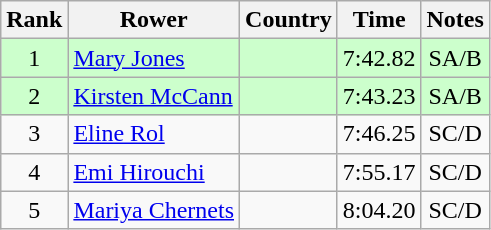<table class="wikitable" style="text-align:center">
<tr>
<th>Rank</th>
<th>Rower</th>
<th>Country</th>
<th>Time</th>
<th>Notes</th>
</tr>
<tr bgcolor=ccffcc>
<td>1</td>
<td align="left"><a href='#'>Mary Jones</a></td>
<td align="left"></td>
<td>7:42.82</td>
<td>SA/B</td>
</tr>
<tr bgcolor=ccffcc>
<td>2</td>
<td align="left"><a href='#'>Kirsten McCann</a></td>
<td align="left"></td>
<td>7:43.23</td>
<td>SA/B</td>
</tr>
<tr>
<td>3</td>
<td align="left"><a href='#'>Eline Rol</a></td>
<td align="left"></td>
<td>7:46.25</td>
<td>SC/D</td>
</tr>
<tr>
<td>4</td>
<td align="left"><a href='#'>Emi Hirouchi</a></td>
<td align="left"></td>
<td>7:55.17</td>
<td>SC/D</td>
</tr>
<tr>
<td>5</td>
<td align="left"><a href='#'>Mariya Chernets</a></td>
<td align="left"></td>
<td>8:04.20</td>
<td>SC/D</td>
</tr>
</table>
